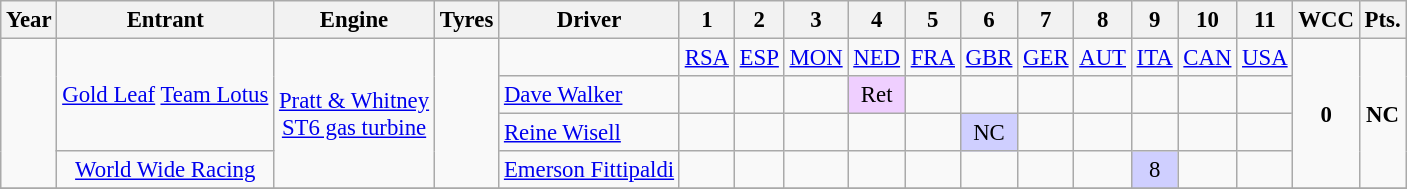<table class="wikitable" style="text-align:center; font-size:95%">
<tr>
<th>Year</th>
<th>Entrant</th>
<th>Engine</th>
<th>Tyres</th>
<th>Driver</th>
<th>1</th>
<th>2</th>
<th>3</th>
<th>4</th>
<th>5</th>
<th>6</th>
<th>7</th>
<th>8</th>
<th>9</th>
<th>10</th>
<th>11</th>
<th>WCC</th>
<th>Pts.</th>
</tr>
<tr>
<td rowspan="4"></td>
<td rowspan="3"><a href='#'>Gold Leaf</a> <a href='#'>Team Lotus</a></td>
<td rowspan="4"><a href='#'>Pratt & Whitney<br>ST6 gas turbine</a></td>
<td rowspan="4"></td>
<td></td>
<td><a href='#'>RSA</a></td>
<td><a href='#'>ESP</a></td>
<td><a href='#'>MON</a></td>
<td><a href='#'>NED</a></td>
<td><a href='#'>FRA</a></td>
<td><a href='#'>GBR</a></td>
<td><a href='#'>GER</a></td>
<td><a href='#'>AUT</a></td>
<td><a href='#'>ITA</a></td>
<td><a href='#'>CAN</a></td>
<td><a href='#'>USA</a></td>
<td rowspan="4"><strong>0</strong></td>
<td rowspan="4"><strong>NC</strong></td>
</tr>
<tr>
<td align="left"><a href='#'>Dave Walker</a></td>
<td></td>
<td></td>
<td></td>
<td style="background:#EFCFFF;">Ret</td>
<td></td>
<td></td>
<td></td>
<td></td>
<td></td>
<td></td>
<td></td>
</tr>
<tr>
<td align="left"><a href='#'>Reine Wisell</a></td>
<td></td>
<td></td>
<td></td>
<td></td>
<td></td>
<td style="background:#CFCFFF;">NC</td>
<td></td>
<td></td>
<td></td>
<td></td>
<td></td>
</tr>
<tr>
<td><a href='#'>World Wide Racing</a></td>
<td align="left"><a href='#'>Emerson Fittipaldi</a></td>
<td></td>
<td></td>
<td></td>
<td></td>
<td></td>
<td></td>
<td></td>
<td></td>
<td style="background:#CFCFFF;">8</td>
<td></td>
<td></td>
</tr>
<tr>
</tr>
</table>
